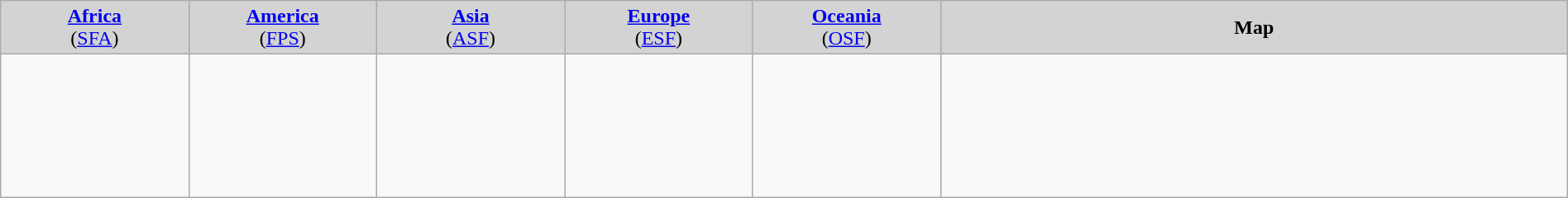<table class="wikitable" style="width:100%;">
<tr style="background:Lightgrey;">
<td style="width:12%; text-align:center;"><strong><a href='#'>Africa</a></strong><br>(<a href='#'>SFA</a>)</td>
<td style="width:12%; text-align:center;"><strong><a href='#'>America</a><br></strong>(<a href='#'>FPS</a>)</td>
<td style="width:12%; text-align:center;"><strong><a href='#'>Asia</a></strong><br>(<a href='#'>ASF</a>)</td>
<td style="width:12%; text-align:center;"><strong><a href='#'>Europe</a></strong><br>(<a href='#'>ESF</a>)</td>
<td style="width:12%; text-align:center;"><strong><a href='#'>Oceania</a></strong><br>(<a href='#'>OSF</a>)</td>
<td style="width:40%; text-align:center;"><strong>Map</strong></td>
</tr>
<tr>
<td style="text-align:left;"> <br></td>
<td style="text-align:left;"> <br><br><br><br></td>
<td style="text-align:left;"><br><br><br></td>
<td style="text-align:left;"><br><br><br><br><br><br></td>
<td style="text-align:left;"><br></td>
<td></td>
</tr>
</table>
